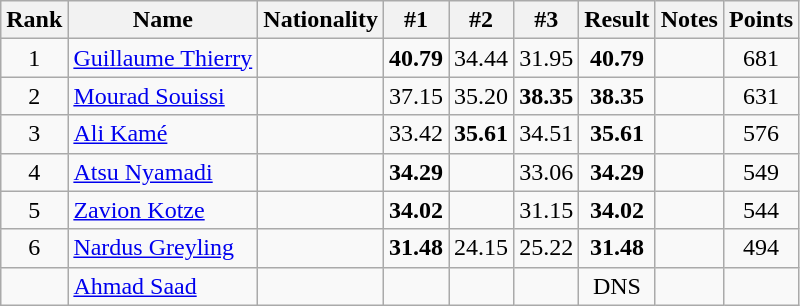<table class="wikitable sortable" style="text-align:center">
<tr>
<th>Rank</th>
<th>Name</th>
<th>Nationality</th>
<th>#1</th>
<th>#2</th>
<th>#3</th>
<th>Result</th>
<th>Notes</th>
<th>Points</th>
</tr>
<tr>
<td>1</td>
<td align="left"><a href='#'>Guillaume Thierry</a></td>
<td align=left></td>
<td><strong>40.79</strong></td>
<td>34.44</td>
<td>31.95</td>
<td><strong>40.79</strong></td>
<td></td>
<td>681</td>
</tr>
<tr>
<td>2</td>
<td align="left"><a href='#'>Mourad Souissi</a></td>
<td align=left></td>
<td>37.15</td>
<td>35.20</td>
<td><strong>38.35</strong></td>
<td><strong>38.35</strong></td>
<td></td>
<td>631</td>
</tr>
<tr>
<td>3</td>
<td align="left"><a href='#'>Ali Kamé</a></td>
<td align=left></td>
<td>33.42</td>
<td><strong>35.61</strong></td>
<td>34.51</td>
<td><strong>35.61</strong></td>
<td></td>
<td>576</td>
</tr>
<tr>
<td>4</td>
<td align="left"><a href='#'>Atsu Nyamadi</a></td>
<td align=left></td>
<td><strong>34.29</strong></td>
<td></td>
<td>33.06</td>
<td><strong>34.29</strong></td>
<td></td>
<td>549</td>
</tr>
<tr>
<td>5</td>
<td align="left"><a href='#'>Zavion Kotze</a></td>
<td align=left></td>
<td><strong>34.02</strong></td>
<td></td>
<td>31.15</td>
<td><strong>34.02</strong></td>
<td></td>
<td>544</td>
</tr>
<tr>
<td>6</td>
<td align="left"><a href='#'>Nardus Greyling</a></td>
<td align=left></td>
<td><strong>31.48</strong></td>
<td>24.15</td>
<td>25.22</td>
<td><strong>31.48</strong></td>
<td></td>
<td>494</td>
</tr>
<tr>
<td></td>
<td align="left"><a href='#'>Ahmad Saad</a></td>
<td align=left></td>
<td></td>
<td></td>
<td></td>
<td>DNS</td>
<td></td>
<td></td>
</tr>
</table>
